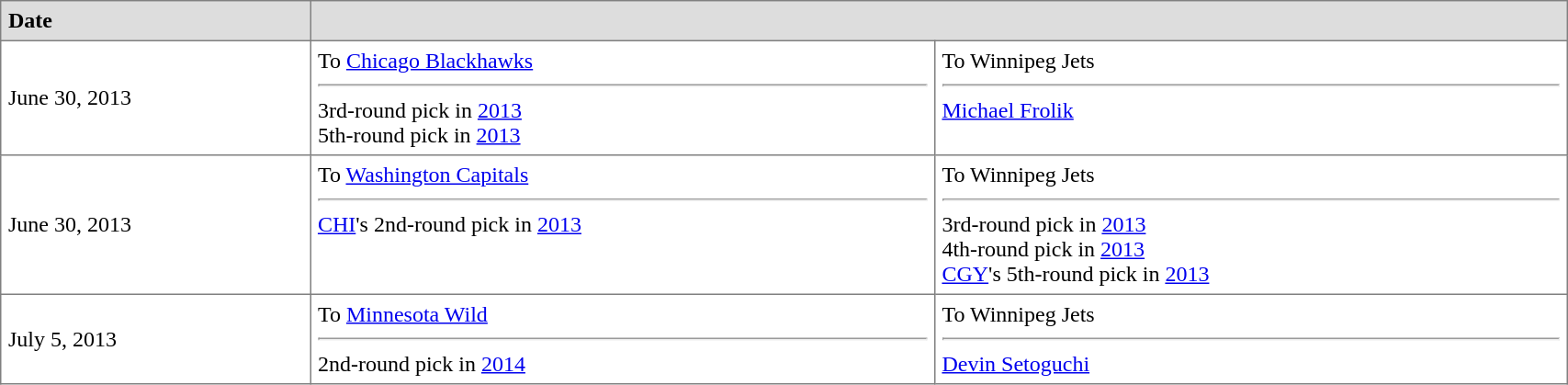<table border="1"  cellpadding="5" style="border-collapse:collapse; width:90%;">
<tr style="background:#ddd;">
<td><strong>Date</strong></td>
<th colspan="2"></th>
</tr>
<tr>
<td>June 30, 2013<br></td>
<td valign="top">To <a href='#'>Chicago Blackhawks</a><hr>3rd-round pick in <a href='#'>2013</a><br>5th-round pick in <a href='#'>2013</a></td>
<td valign="top">To Winnipeg Jets<hr><a href='#'>Michael Frolik</a></td>
</tr>
<tr>
<td>June 30, 2013<br></td>
<td valign="top">To <a href='#'>Washington Capitals</a><hr><a href='#'>CHI</a>'s 2nd-round pick in <a href='#'>2013</a></td>
<td valign="top">To Winnipeg Jets<hr>3rd-round pick in <a href='#'>2013</a><br>4th-round pick in <a href='#'>2013</a><br><a href='#'>CGY</a>'s 5th-round pick in <a href='#'>2013</a></td>
</tr>
<tr>
<td>July 5, 2013<br></td>
<td valign="top">To <a href='#'>Minnesota Wild</a><hr>2nd-round pick in <a href='#'>2014</a></td>
<td valign="top">To Winnipeg Jets<hr><a href='#'>Devin Setoguchi</a></td>
</tr>
</table>
